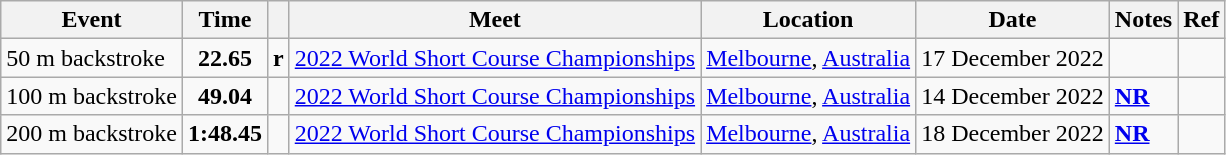<table class="wikitable">
<tr>
<th>Event</th>
<th>Time</th>
<th></th>
<th>Meet</th>
<th>Location</th>
<th>Date</th>
<th>Notes</th>
<th>Ref</th>
</tr>
<tr>
<td>50 m backstroke</td>
<td style="text-align:center;"><strong>22.65</strong></td>
<td><strong>r</strong></td>
<td><a href='#'>2022 World Short Course Championships</a></td>
<td><a href='#'>Melbourne</a>, <a href='#'>Australia</a></td>
<td>17 December 2022</td>
<td></td>
<td style="text-align:center;"></td>
</tr>
<tr>
<td>100 m backstroke</td>
<td style="text-align:center;"><strong>49.04</strong></td>
<td></td>
<td><a href='#'>2022 World Short Course Championships</a></td>
<td><a href='#'>Melbourne</a>, <a href='#'>Australia</a></td>
<td>14 December 2022</td>
<td><strong><a href='#'>NR</a></strong></td>
<td style="text-align:center;"></td>
</tr>
<tr>
<td>200 m backstroke</td>
<td style="text-align:center;"><strong>1:48.45</strong></td>
<td></td>
<td><a href='#'>2022 World Short Course Championships</a></td>
<td><a href='#'>Melbourne</a>, <a href='#'>Australia</a></td>
<td>18 December 2022</td>
<td><strong><a href='#'>NR</a></strong></td>
<td style="text-align:center;"></td>
</tr>
</table>
